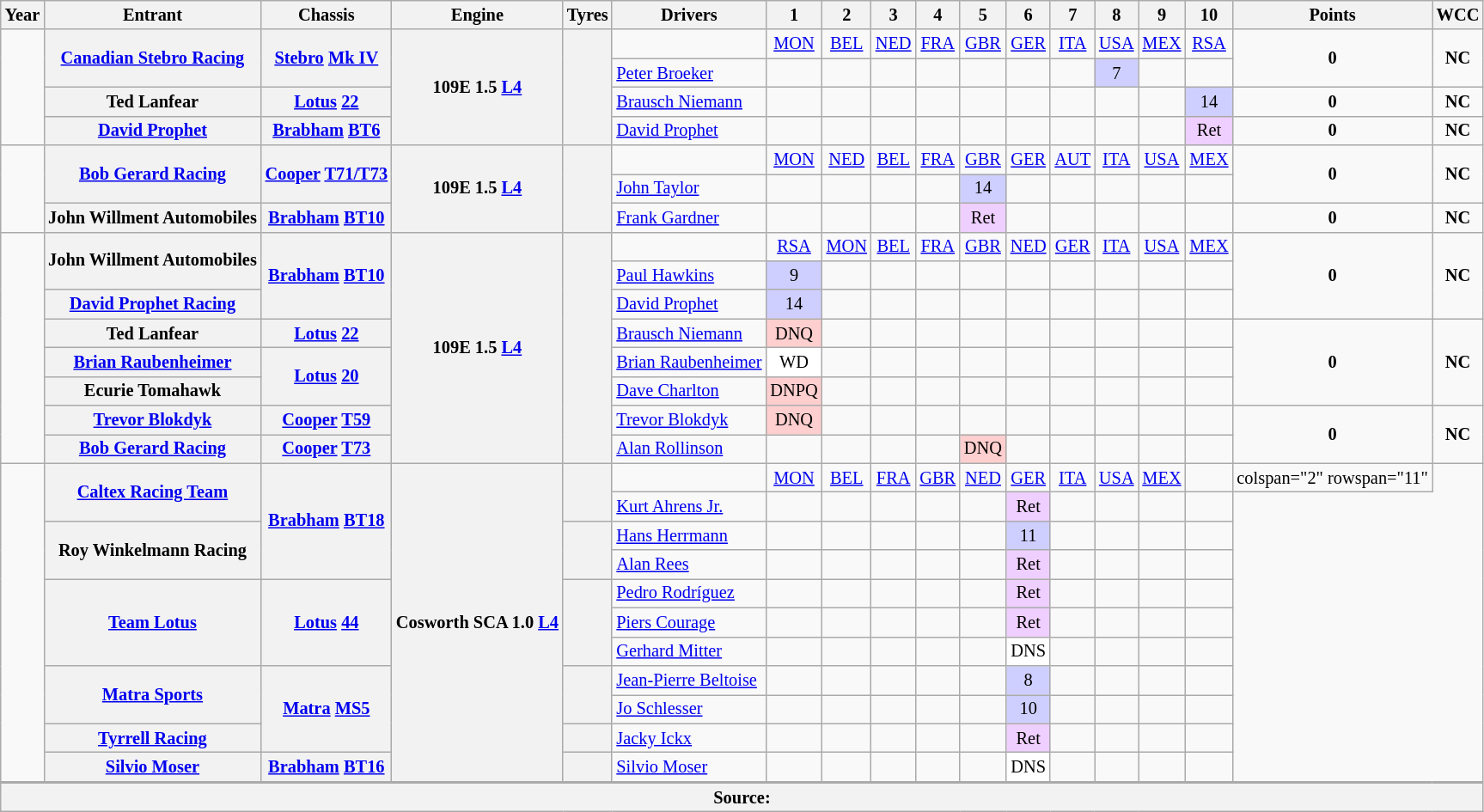<table class="wikitable" style="text-align:center; font-size:85%">
<tr>
<th>Year</th>
<th>Entrant</th>
<th>Chassis</th>
<th>Engine</th>
<th>Tyres</th>
<th>Drivers</th>
<th>1</th>
<th>2</th>
<th>3</th>
<th>4</th>
<th>5</th>
<th>6</th>
<th>7</th>
<th>8</th>
<th>9</th>
<th>10</th>
<th>Points</th>
<th>WCC</th>
</tr>
<tr>
<td rowspan="4"></td>
<th rowspan="2"><a href='#'>Canadian Stebro Racing</a></th>
<th rowspan="2"><a href='#'>Stebro</a> <a href='#'>Mk IV</a></th>
<th rowspan="4">109E 1.5 <a href='#'>L4</a></th>
<th rowspan="4"></th>
<td></td>
<td><a href='#'>MON</a></td>
<td><a href='#'>BEL</a></td>
<td><a href='#'>NED</a></td>
<td><a href='#'>FRA</a></td>
<td><a href='#'>GBR</a></td>
<td><a href='#'>GER</a></td>
<td><a href='#'>ITA</a></td>
<td><a href='#'>USA</a></td>
<td><a href='#'>MEX</a></td>
<td><a href='#'>RSA</a></td>
<td rowspan="2"><strong>0</strong></td>
<td rowspan="2"><strong>NC</strong></td>
</tr>
<tr>
<td align="left"><a href='#'>Peter Broeker</a></td>
<td></td>
<td></td>
<td></td>
<td></td>
<td></td>
<td></td>
<td></td>
<td style="background:#CFCFFF;">7</td>
<td></td>
<td></td>
</tr>
<tr>
<th>Ted Lanfear</th>
<th><a href='#'>Lotus</a> <a href='#'>22</a></th>
<td align="left"><a href='#'>Brausch Niemann</a></td>
<td></td>
<td></td>
<td></td>
<td></td>
<td></td>
<td></td>
<td></td>
<td></td>
<td></td>
<td style="background:#CFCFFF;">14</td>
<td><strong>0</strong></td>
<td><strong>NC</strong></td>
</tr>
<tr>
<th><a href='#'>David Prophet</a></th>
<th><a href='#'>Brabham</a> <a href='#'>BT6</a></th>
<td align="left"><a href='#'>David Prophet</a></td>
<td></td>
<td></td>
<td></td>
<td></td>
<td></td>
<td></td>
<td></td>
<td></td>
<td></td>
<td style="background:#EFCFFF;">Ret</td>
<td><strong>0</strong></td>
<td><strong>NC</strong></td>
</tr>
<tr>
<td rowspan="3"></td>
<th rowspan="2"><a href='#'>Bob Gerard Racing</a></th>
<th rowspan="2"><a href='#'>Cooper</a> <a href='#'>T71/T73</a></th>
<th rowspan="3">109E 1.5 <a href='#'>L4</a></th>
<th rowspan="3"></th>
<td></td>
<td><a href='#'>MON</a></td>
<td><a href='#'>NED</a></td>
<td><a href='#'>BEL</a></td>
<td><a href='#'>FRA</a></td>
<td><a href='#'>GBR</a></td>
<td><a href='#'>GER</a></td>
<td><a href='#'>AUT</a></td>
<td><a href='#'>ITA</a></td>
<td><a href='#'>USA</a></td>
<td><a href='#'>MEX</a></td>
<td rowspan="2"><strong>0</strong></td>
<td rowspan="2"><strong>NC</strong></td>
</tr>
<tr>
<td align="left"><a href='#'>John Taylor</a></td>
<td></td>
<td></td>
<td></td>
<td></td>
<td style="background:#CFCFFF;">14</td>
<td></td>
<td></td>
<td></td>
<td></td>
<td></td>
</tr>
<tr>
<th>John Willment Automobiles</th>
<th><a href='#'>Brabham</a> <a href='#'>BT10</a></th>
<td align="left"><a href='#'>Frank Gardner</a></td>
<td></td>
<td></td>
<td></td>
<td></td>
<td style="background:#EFCFFF;">Ret</td>
<td></td>
<td></td>
<td></td>
<td></td>
<td></td>
<td><strong>0</strong></td>
<td><strong>NC</strong></td>
</tr>
<tr>
<td rowspan="8"></td>
<th rowspan="2">John Willment Automobiles</th>
<th rowspan="3"><a href='#'>Brabham</a> <a href='#'>BT10</a></th>
<th rowspan="8">109E 1.5 <a href='#'>L4</a></th>
<th rowspan="8"></th>
<td></td>
<td><a href='#'>RSA</a></td>
<td><a href='#'>MON</a></td>
<td><a href='#'>BEL</a></td>
<td><a href='#'>FRA</a></td>
<td><a href='#'>GBR</a></td>
<td><a href='#'>NED</a></td>
<td><a href='#'>GER</a></td>
<td><a href='#'>ITA</a></td>
<td><a href='#'>USA</a></td>
<td><a href='#'>MEX</a></td>
<td rowspan="3"><strong>0</strong></td>
<td rowspan="3"><strong>NC</strong></td>
</tr>
<tr>
<td align="left"><a href='#'>Paul Hawkins</a></td>
<td style="background:#CFCFFF;">9</td>
<td></td>
<td></td>
<td></td>
<td></td>
<td></td>
<td></td>
<td></td>
<td></td>
<td></td>
</tr>
<tr>
<th><a href='#'>David Prophet Racing</a></th>
<td align="left"><a href='#'>David Prophet</a></td>
<td style="background:#CFCFFF;">14</td>
<td></td>
<td></td>
<td></td>
<td></td>
<td></td>
<td></td>
<td></td>
<td></td>
<td></td>
</tr>
<tr>
<th>Ted Lanfear</th>
<th><a href='#'>Lotus</a> <a href='#'>22</a></th>
<td align="left"><a href='#'>Brausch Niemann</a></td>
<td style="background:#ffcfcf;">DNQ</td>
<td></td>
<td></td>
<td></td>
<td></td>
<td></td>
<td></td>
<td></td>
<td></td>
<td></td>
<td rowspan="3"><strong>0</strong></td>
<td rowspan="3"><strong>NC</strong></td>
</tr>
<tr>
<th><a href='#'>Brian Raubenheimer</a></th>
<th rowspan="2"><a href='#'>Lotus</a> <a href='#'>20</a></th>
<td align="left"><a href='#'>Brian Raubenheimer</a></td>
<td style="background:#ffffff;">WD</td>
<td></td>
<td></td>
<td></td>
<td></td>
<td></td>
<td></td>
<td></td>
<td></td>
<td></td>
</tr>
<tr>
<th>Ecurie Tomahawk</th>
<td align="left"><a href='#'>Dave Charlton</a></td>
<td style="background:#ffcfcf;">DNPQ</td>
<td></td>
<td></td>
<td></td>
<td></td>
<td></td>
<td></td>
<td></td>
<td></td>
</tr>
<tr>
<th><a href='#'>Trevor Blokdyk</a></th>
<th><a href='#'>Cooper</a> <a href='#'>T59</a></th>
<td align="left"><a href='#'>Trevor Blokdyk</a></td>
<td style="background:#ffcfcf;">DNQ</td>
<td></td>
<td></td>
<td></td>
<td></td>
<td></td>
<td></td>
<td></td>
<td></td>
<td></td>
<td rowspan="2"><strong>0</strong></td>
<td rowspan="2"><strong>NC</strong></td>
</tr>
<tr>
<th><a href='#'>Bob Gerard Racing</a></th>
<th><a href='#'>Cooper</a> <a href='#'>T73</a></th>
<td align="left"><a href='#'>Alan Rollinson</a></td>
<td></td>
<td></td>
<td></td>
<td></td>
<td style="background:#ffcfcf;">DNQ</td>
<td></td>
<td></td>
<td></td>
<td></td>
<td></td>
</tr>
<tr>
<td rowspan="11"></td>
<th rowspan="2"><a href='#'>Caltex Racing Team</a></th>
<th rowspan="4"><a href='#'>Brabham</a> <a href='#'>BT18</a></th>
<th rowspan="11">Cosworth SCA 1.0 <a href='#'>L4</a></th>
<th rowspan="2"></th>
<td></td>
<td><a href='#'>MON</a></td>
<td><a href='#'>BEL</a></td>
<td><a href='#'>FRA</a></td>
<td><a href='#'>GBR</a></td>
<td><a href='#'>NED</a></td>
<td><a href='#'>GER</a></td>
<td><a href='#'>ITA</a></td>
<td><a href='#'>USA</a></td>
<td><a href='#'>MEX</a></td>
<td></td>
<td>colspan="2" rowspan="11" </td>
</tr>
<tr>
<td align="left"><a href='#'>Kurt Ahrens Jr.</a></td>
<td></td>
<td></td>
<td></td>
<td></td>
<td></td>
<td style="background:#efcfff;">Ret</td>
<td></td>
<td></td>
<td></td>
<td></td>
</tr>
<tr>
<th rowspan="2">Roy Winkelmann Racing</th>
<th rowspan="2"></th>
<td align="left"><a href='#'>Hans Herrmann</a></td>
<td></td>
<td></td>
<td></td>
<td></td>
<td></td>
<td style="background:#cfcfff;">11</td>
<td></td>
<td></td>
<td></td>
<td></td>
</tr>
<tr>
<td align="left"><a href='#'>Alan Rees</a></td>
<td></td>
<td></td>
<td></td>
<td></td>
<td></td>
<td style="background:#efcfff;">Ret</td>
<td></td>
<td></td>
<td></td>
<td></td>
</tr>
<tr>
<th rowspan="3"><a href='#'>Team Lotus</a></th>
<th rowspan="3"><a href='#'>Lotus</a> <a href='#'>44</a></th>
<th rowspan="3"></th>
<td align="left"><a href='#'>Pedro Rodríguez</a></td>
<td></td>
<td></td>
<td></td>
<td></td>
<td></td>
<td style="background:#efcfff;">Ret</td>
<td></td>
<td></td>
<td></td>
<td></td>
</tr>
<tr>
<td align="left"><a href='#'>Piers Courage</a></td>
<td></td>
<td></td>
<td></td>
<td></td>
<td></td>
<td style="background:#efcfff;">Ret</td>
<td></td>
<td></td>
<td></td>
<td></td>
</tr>
<tr>
<td align="left"><a href='#'>Gerhard Mitter</a></td>
<td></td>
<td></td>
<td></td>
<td></td>
<td></td>
<td style="background:#ffffff;">DNS</td>
<td></td>
<td></td>
<td></td>
<td></td>
</tr>
<tr>
<th rowspan="2"><a href='#'>Matra Sports</a></th>
<th rowspan="3"><a href='#'>Matra</a> <a href='#'>MS5</a></th>
<th rowspan="2"></th>
<td align="left"><a href='#'>Jean-Pierre Beltoise</a></td>
<td></td>
<td></td>
<td></td>
<td></td>
<td></td>
<td style="background:#cfcfff;">8</td>
<td></td>
<td></td>
<td></td>
<td></td>
</tr>
<tr>
<td align="left"><a href='#'>Jo Schlesser</a></td>
<td></td>
<td></td>
<td></td>
<td></td>
<td></td>
<td style="background:#cfcfff;">10</td>
<td></td>
<td></td>
<td></td>
<td></td>
</tr>
<tr>
<th><a href='#'>Tyrrell Racing</a></th>
<th></th>
<td align="left"><a href='#'>Jacky Ickx</a></td>
<td></td>
<td></td>
<td></td>
<td></td>
<td></td>
<td style="background:#efcfff;">Ret</td>
<td></td>
<td></td>
<td></td>
<td></td>
</tr>
<tr>
<th><a href='#'>Silvio Moser</a></th>
<th><a href='#'>Brabham</a> <a href='#'>BT16</a></th>
<th></th>
<td align="left"><a href='#'>Silvio Moser</a></td>
<td></td>
<td></td>
<td></td>
<td></td>
<td></td>
<td style="background:#ffffff;">DNS</td>
<td></td>
<td></td>
<td></td>
<td></td>
</tr>
<tr style="border-top:2px solid #aaaaaa">
<th colspan="27">Source:</th>
</tr>
</table>
